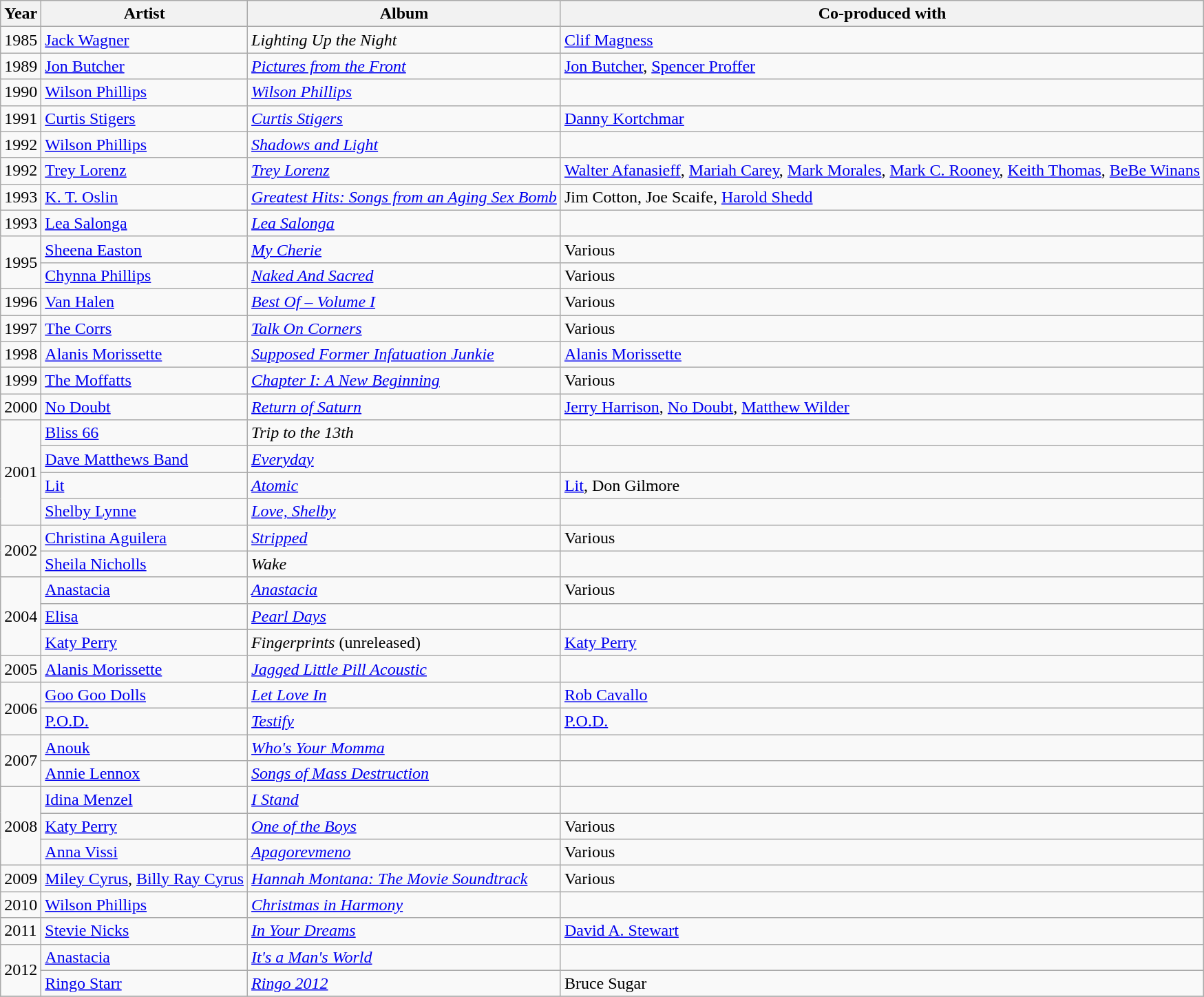<table class="wikitable">
<tr>
<th>Year</th>
<th>Artist</th>
<th>Album</th>
<th>Co-produced with</th>
</tr>
<tr>
<td>1985</td>
<td><a href='#'>Jack Wagner</a></td>
<td><em>Lighting Up the Night</em></td>
<td><a href='#'>Clif Magness</a></td>
</tr>
<tr>
<td>1989</td>
<td><a href='#'>Jon Butcher</a></td>
<td><em><a href='#'>Pictures from the Front</a></em></td>
<td><a href='#'>Jon Butcher</a>, <a href='#'>Spencer Proffer</a></td>
</tr>
<tr>
<td>1990</td>
<td><a href='#'>Wilson Phillips</a></td>
<td><em><a href='#'>Wilson Phillips</a></em></td>
<td></td>
</tr>
<tr>
<td>1991</td>
<td><a href='#'>Curtis Stigers</a></td>
<td><em><a href='#'>Curtis Stigers</a></em></td>
<td><a href='#'>Danny Kortchmar</a></td>
</tr>
<tr>
<td>1992</td>
<td><a href='#'>Wilson Phillips</a></td>
<td><em><a href='#'>Shadows and Light</a></em></td>
<td></td>
</tr>
<tr>
<td>1992</td>
<td><a href='#'>Trey Lorenz</a></td>
<td><em><a href='#'>Trey Lorenz</a></em></td>
<td><a href='#'>Walter Afanasieff</a>, <a href='#'>Mariah Carey</a>, <a href='#'>Mark Morales</a>, <a href='#'>Mark C. Rooney</a>, <a href='#'>Keith Thomas</a>, <a href='#'>BeBe Winans</a></td>
</tr>
<tr>
<td>1993</td>
<td><a href='#'>K. T. Oslin</a></td>
<td><em><a href='#'>Greatest Hits: Songs from an Aging Sex Bomb</a></em></td>
<td>Jim Cotton, Joe Scaife, <a href='#'>Harold Shedd</a></td>
</tr>
<tr>
<td>1993</td>
<td><a href='#'>Lea Salonga</a></td>
<td><em><a href='#'>Lea Salonga</a></em></td>
<td></td>
</tr>
<tr>
<td rowspan="2">1995</td>
<td><a href='#'>Sheena Easton</a></td>
<td><em><a href='#'>My Cherie</a></em></td>
<td>Various</td>
</tr>
<tr>
<td><a href='#'>Chynna Phillips</a></td>
<td><em><a href='#'>Naked And Sacred</a></em></td>
<td>Various</td>
</tr>
<tr>
<td>1996</td>
<td><a href='#'>Van Halen</a></td>
<td><em><a href='#'>Best Of – Volume I</a></em></td>
<td>Various</td>
</tr>
<tr>
<td>1997</td>
<td><a href='#'>The Corrs</a></td>
<td><em><a href='#'>Talk On Corners</a></em></td>
<td>Various</td>
</tr>
<tr>
<td>1998</td>
<td><a href='#'>Alanis Morissette</a></td>
<td><em><a href='#'>Supposed Former Infatuation Junkie</a></em></td>
<td><a href='#'>Alanis Morissette</a></td>
</tr>
<tr>
<td>1999</td>
<td><a href='#'>The Moffatts</a></td>
<td><em><a href='#'>Chapter I: A New Beginning</a></em></td>
<td>Various</td>
</tr>
<tr>
<td>2000</td>
<td><a href='#'>No Doubt</a></td>
<td><em><a href='#'>Return of Saturn</a></em></td>
<td><a href='#'>Jerry Harrison</a>, <a href='#'>No Doubt</a>, <a href='#'>Matthew Wilder</a></td>
</tr>
<tr>
<td rowspan="4">2001</td>
<td><a href='#'>Bliss 66</a></td>
<td><em>Trip to the 13th</em></td>
<td></td>
</tr>
<tr>
<td><a href='#'>Dave Matthews Band</a></td>
<td><em><a href='#'>Everyday</a></em></td>
<td></td>
</tr>
<tr>
<td><a href='#'>Lit</a></td>
<td><em><a href='#'>Atomic</a></em></td>
<td><a href='#'>Lit</a>, Don Gilmore</td>
</tr>
<tr>
<td><a href='#'>Shelby Lynne</a></td>
<td><em><a href='#'>Love, Shelby</a></em></td>
<td></td>
</tr>
<tr>
<td rowspan="2">2002</td>
<td><a href='#'>Christina Aguilera</a></td>
<td><em><a href='#'>Stripped</a></em></td>
<td>Various</td>
</tr>
<tr>
<td><a href='#'>Sheila Nicholls</a></td>
<td><em>Wake</em></td>
<td></td>
</tr>
<tr>
<td rowspan="3">2004</td>
<td><a href='#'>Anastacia</a></td>
<td><em><a href='#'>Anastacia</a></em></td>
<td>Various</td>
</tr>
<tr>
<td><a href='#'>Elisa</a></td>
<td><em><a href='#'>Pearl Days</a></em></td>
<td></td>
</tr>
<tr>
<td><a href='#'>Katy Perry</a></td>
<td><em>Fingerprints</em> (unreleased)</td>
<td><a href='#'>Katy Perry</a></td>
</tr>
<tr>
<td>2005</td>
<td><a href='#'>Alanis Morissette</a></td>
<td><em><a href='#'>Jagged Little Pill Acoustic</a></em></td>
<td></td>
</tr>
<tr>
<td rowspan="2">2006</td>
<td><a href='#'>Goo Goo Dolls</a></td>
<td><em><a href='#'>Let Love In</a></em></td>
<td><a href='#'>Rob Cavallo</a></td>
</tr>
<tr>
<td><a href='#'>P.O.D.</a></td>
<td><em><a href='#'>Testify</a></em></td>
<td><a href='#'>P.O.D.</a></td>
</tr>
<tr>
<td rowspan="2">2007</td>
<td><a href='#'>Anouk</a></td>
<td><em><a href='#'>Who's Your Momma</a></em></td>
<td></td>
</tr>
<tr>
<td><a href='#'>Annie Lennox</a></td>
<td><em><a href='#'>Songs of Mass Destruction</a></em></td>
<td></td>
</tr>
<tr>
<td rowspan="3">2008</td>
<td><a href='#'>Idina Menzel</a></td>
<td><em><a href='#'>I Stand</a></em></td>
<td></td>
</tr>
<tr>
<td><a href='#'>Katy Perry</a></td>
<td><em><a href='#'>One of the Boys</a></em></td>
<td>Various</td>
</tr>
<tr>
<td><a href='#'>Anna Vissi</a></td>
<td><em><a href='#'>Apagorevmeno</a></em></td>
<td>Various</td>
</tr>
<tr>
<td>2009</td>
<td><a href='#'>Miley Cyrus</a>, <a href='#'>Billy Ray Cyrus</a></td>
<td><em><a href='#'>Hannah Montana: The Movie Soundtrack</a></em></td>
<td>Various</td>
</tr>
<tr>
<td>2010</td>
<td><a href='#'>Wilson Phillips</a></td>
<td><em><a href='#'>Christmas in Harmony</a></em></td>
<td></td>
</tr>
<tr>
<td>2011</td>
<td><a href='#'>Stevie Nicks</a></td>
<td><em><a href='#'>In Your Dreams</a></em></td>
<td><a href='#'>David A. Stewart</a></td>
</tr>
<tr>
<td rowspan="2">2012</td>
<td><a href='#'>Anastacia</a></td>
<td><em><a href='#'>It's a Man's World</a></em></td>
<td></td>
</tr>
<tr>
<td><a href='#'>Ringo Starr</a></td>
<td><em><a href='#'>Ringo 2012</a></em></td>
<td>Bruce Sugar</td>
</tr>
<tr>
</tr>
</table>
